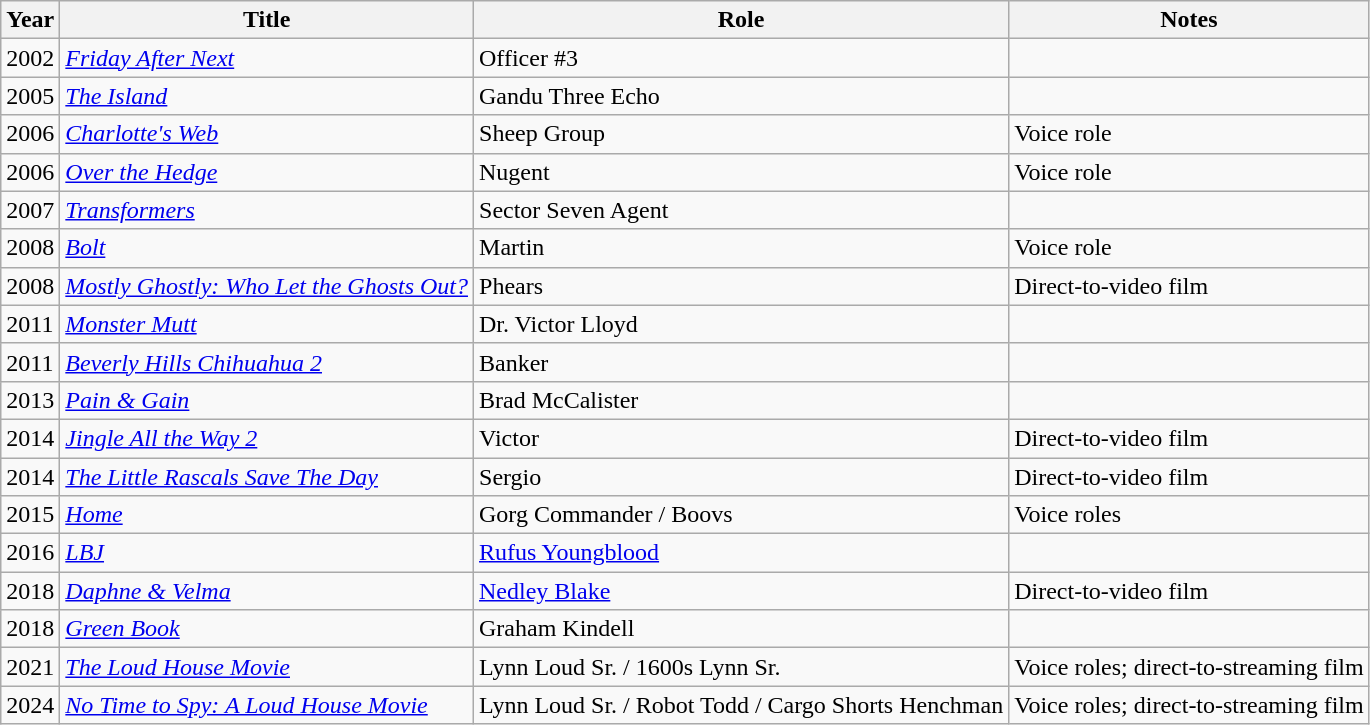<table class="wikitable">
<tr>
<th>Year</th>
<th>Title</th>
<th>Role</th>
<th>Notes</th>
</tr>
<tr>
<td>2002</td>
<td><em><a href='#'>Friday After Next</a></em></td>
<td>Officer #3</td>
<td></td>
</tr>
<tr>
<td>2005</td>
<td><em><a href='#'>The Island</a></em></td>
<td>Gandu Three Echo</td>
<td></td>
</tr>
<tr>
<td>2006</td>
<td><em><a href='#'>Charlotte's Web</a></em></td>
<td>Sheep Group</td>
<td>Voice role</td>
</tr>
<tr>
<td>2006</td>
<td><em><a href='#'>Over the Hedge</a></em></td>
<td>Nugent</td>
<td>Voice role</td>
</tr>
<tr>
<td>2007</td>
<td><em><a href='#'>Transformers</a></em></td>
<td>Sector Seven Agent</td>
<td></td>
</tr>
<tr>
<td>2008</td>
<td><em><a href='#'>Bolt</a></em></td>
<td>Martin</td>
<td>Voice role</td>
</tr>
<tr>
<td>2008</td>
<td><em><a href='#'>Mostly Ghostly: Who Let the Ghosts Out?</a></em></td>
<td>Phears</td>
<td>Direct-to-video film</td>
</tr>
<tr>
<td>2011</td>
<td><em><a href='#'>Monster Mutt</a></em></td>
<td>Dr. Victor Lloyd</td>
<td></td>
</tr>
<tr>
<td>2011</td>
<td><em><a href='#'>Beverly Hills Chihuahua 2</a></em></td>
<td>Banker</td>
<td></td>
</tr>
<tr>
<td>2013</td>
<td><em><a href='#'>Pain & Gain</a></em></td>
<td>Brad McCalister</td>
<td></td>
</tr>
<tr>
<td>2014</td>
<td><em><a href='#'>Jingle All the Way 2</a></em></td>
<td>Victor</td>
<td>Direct-to-video film</td>
</tr>
<tr>
<td>2014</td>
<td><em><a href='#'>The Little Rascals Save The Day</a></em></td>
<td>Sergio</td>
<td>Direct-to-video film</td>
</tr>
<tr>
<td>2015</td>
<td><em><a href='#'>Home</a></em></td>
<td>Gorg Commander / Boovs</td>
<td>Voice roles</td>
</tr>
<tr>
<td>2016</td>
<td><em><a href='#'>LBJ</a></em></td>
<td><a href='#'>Rufus Youngblood</a></td>
<td></td>
</tr>
<tr>
<td>2018</td>
<td><em><a href='#'>Daphne & Velma</a></em></td>
<td><a href='#'>Nedley Blake</a></td>
<td>Direct-to-video film</td>
</tr>
<tr>
<td>2018</td>
<td><em><a href='#'>Green Book</a></em></td>
<td>Graham Kindell</td>
<td></td>
</tr>
<tr>
<td>2021</td>
<td><em><a href='#'>The Loud House Movie</a></em></td>
<td>Lynn Loud Sr. / 1600s Lynn Sr.</td>
<td>Voice roles; direct-to-streaming film</td>
</tr>
<tr>
<td>2024</td>
<td><em><a href='#'>No Time to Spy: A Loud House Movie</a></em></td>
<td>Lynn Loud Sr. / Robot Todd / Cargo Shorts Henchman</td>
<td>Voice roles; direct-to-streaming film</td>
</tr>
</table>
